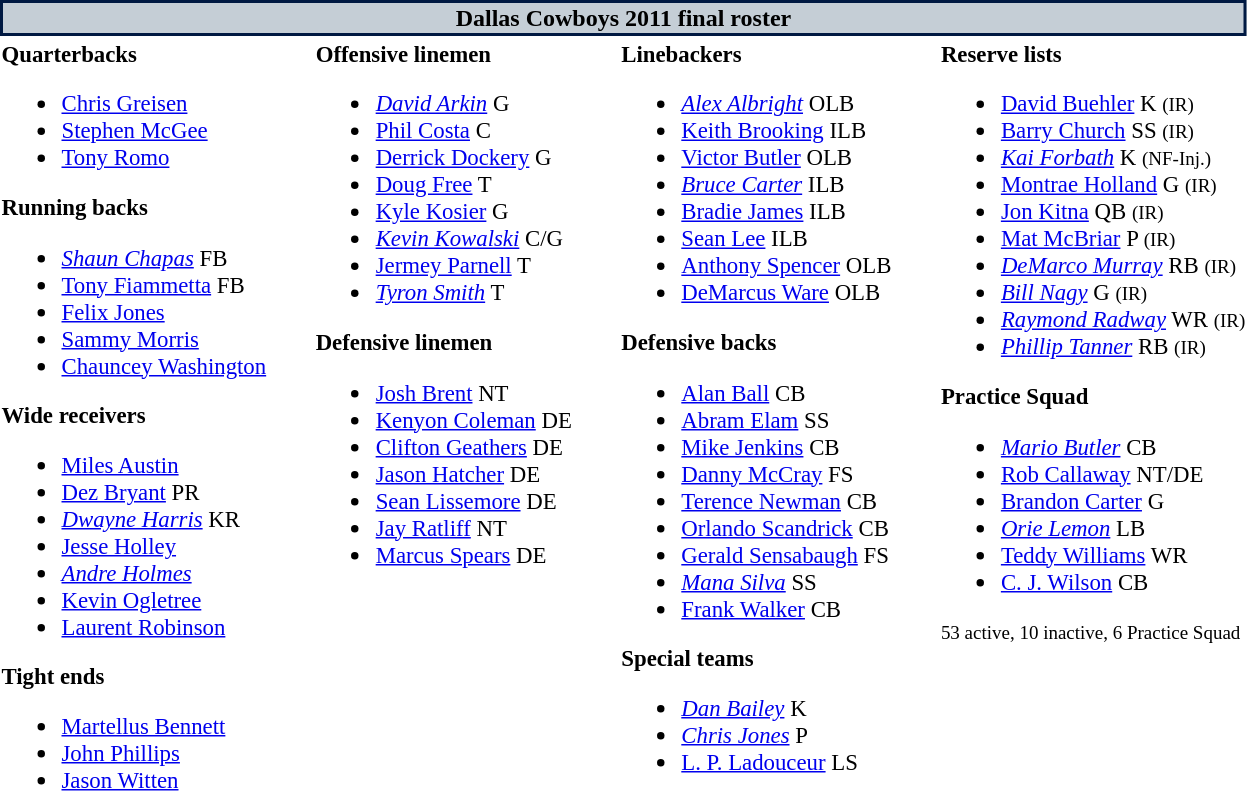<table class="toccolours" style="text-align: left;">
<tr>
<th colspan="7" style="background:#c5ced6; color:black; border: 2px solid #001942; text-align: center;">Dallas Cowboys 2011 final roster</th>
</tr>
<tr>
<td style="font-size:95%; vertical-align:top;"><strong>Quarterbacks</strong><br><ul><li> <a href='#'>Chris Greisen</a></li><li> <a href='#'>Stephen McGee</a></li><li> <a href='#'>Tony Romo</a></li></ul><strong>Running backs</strong><ul><li> <em><a href='#'>Shaun Chapas</a></em> FB</li><li> <a href='#'>Tony Fiammetta</a> FB</li><li> <a href='#'>Felix Jones</a></li><li> <a href='#'>Sammy Morris</a></li><li> <a href='#'>Chauncey Washington</a></li></ul><strong>Wide receivers</strong><ul><li> <a href='#'>Miles Austin</a></li><li> <a href='#'>Dez Bryant</a> PR</li><li> <em><a href='#'>Dwayne Harris</a></em> KR</li><li> <a href='#'>Jesse Holley</a></li><li> <em><a href='#'>Andre Holmes</a></em></li><li> <a href='#'>Kevin Ogletree</a></li><li> <a href='#'>Laurent Robinson</a></li></ul><strong>Tight ends</strong><ul><li> <a href='#'>Martellus Bennett</a></li><li> <a href='#'>John Phillips</a></li><li> <a href='#'>Jason Witten</a></li></ul></td>
<td style="width: 25px;"></td>
<td style="font-size:95%; vertical-align:top;"><strong>Offensive linemen</strong><br><ul><li> <em><a href='#'>David Arkin</a></em> G</li><li> <a href='#'>Phil Costa</a> C</li><li> <a href='#'>Derrick Dockery</a> G</li><li> <a href='#'>Doug Free</a> T</li><li> <a href='#'>Kyle Kosier</a> G</li><li> <em><a href='#'>Kevin Kowalski</a></em> C/G</li><li> <a href='#'>Jermey Parnell</a> T</li><li> <em><a href='#'>Tyron Smith</a></em> T</li></ul><strong>Defensive linemen</strong><ul><li> <a href='#'>Josh Brent</a> NT</li><li> <a href='#'>Kenyon Coleman</a> DE</li><li> <a href='#'>Clifton Geathers</a> DE</li><li> <a href='#'>Jason Hatcher</a> DE</li><li> <a href='#'>Sean Lissemore</a> DE</li><li> <a href='#'>Jay Ratliff</a> NT</li><li> <a href='#'>Marcus Spears</a> DE</li></ul></td>
<td style="width: 25px;"></td>
<td style="font-size:95%; vertical-align:top;"><strong>Linebackers</strong><br><ul><li> <em><a href='#'>Alex Albright</a></em> OLB</li><li> <a href='#'>Keith Brooking</a> ILB</li><li> <a href='#'>Victor Butler</a> OLB</li><li> <em><a href='#'>Bruce Carter</a></em> ILB</li><li> <a href='#'>Bradie James</a> ILB</li><li> <a href='#'>Sean Lee</a> ILB</li><li> <a href='#'>Anthony Spencer</a> OLB</li><li> <a href='#'>DeMarcus Ware</a> OLB</li></ul><strong>Defensive backs</strong><ul><li> <a href='#'>Alan Ball</a> CB</li><li> <a href='#'>Abram Elam</a> SS</li><li> <a href='#'>Mike Jenkins</a> CB</li><li> <a href='#'>Danny McCray</a> FS</li><li> <a href='#'>Terence Newman</a> CB</li><li> <a href='#'>Orlando Scandrick</a> CB</li><li> <a href='#'>Gerald Sensabaugh</a> FS</li><li> <em><a href='#'>Mana Silva</a></em> SS</li><li> <a href='#'>Frank Walker</a> CB</li></ul><strong>Special teams</strong><ul><li> <em><a href='#'>Dan Bailey</a></em> K</li><li> <em><a href='#'>Chris Jones</a></em> P</li><li> <a href='#'>L. P. Ladouceur</a> LS</li></ul></td>
<td style="width: 25px;"></td>
<td style="font-size:95%; vertical-align:top;"><strong>Reserve lists</strong><br><ul><li> <a href='#'>David Buehler</a> K <small>(IR)</small> </li><li> <a href='#'>Barry Church</a> SS <small>(IR)</small> </li><li> <em><a href='#'>Kai Forbath</a></em> K <small>(NF-Inj.)</small> </li><li> <a href='#'>Montrae Holland</a> G <small>(IR)</small> </li><li> <a href='#'>Jon Kitna</a> QB <small>(IR)</small> </li><li> <a href='#'>Mat McBriar</a> P <small>(IR)</small> </li><li> <em><a href='#'>DeMarco Murray</a></em> RB <small>(IR)</small> </li><li> <em><a href='#'>Bill Nagy</a></em> G <small>(IR)</small> </li><li> <em><a href='#'>Raymond Radway</a></em> WR <small>(IR)</small> </li><li> <em><a href='#'>Phillip Tanner</a></em> RB <small>(IR)</small> </li></ul><strong>Practice Squad</strong><ul><li> <em><a href='#'>Mario Butler</a></em> CB</li><li> <a href='#'>Rob Callaway</a> NT/DE</li><li> <a href='#'>Brandon Carter</a> G</li><li> <em><a href='#'>Orie Lemon</a></em> LB</li><li> <a href='#'>Teddy Williams</a> WR</li><li> <a href='#'>C. J. Wilson</a> CB</li></ul><small>53 active, 10 inactive, 6 Practice Squad</small></td>
</tr>
</table>
